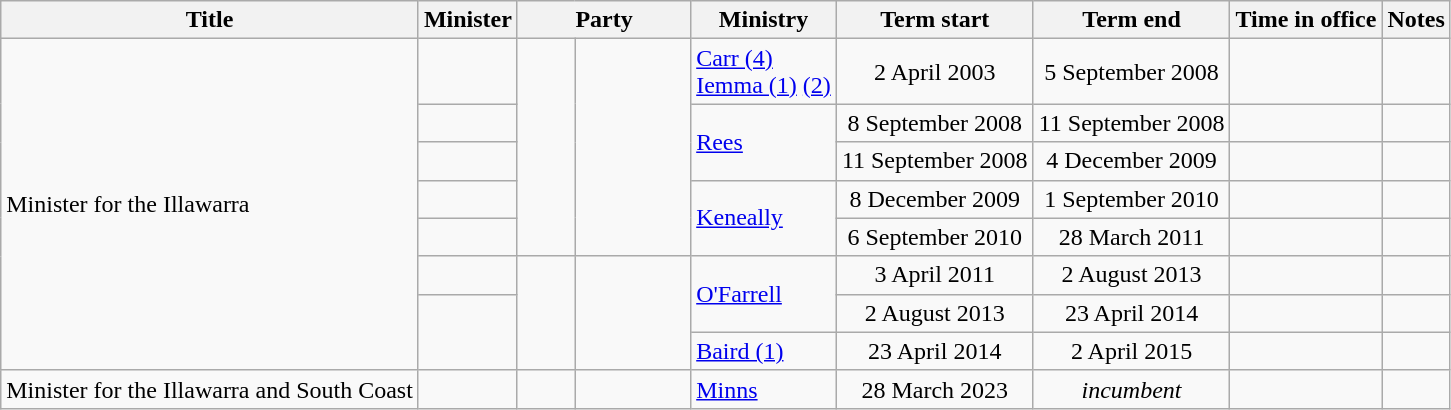<table class="wikitable sortable">
<tr>
<th>Title</th>
<th>Minister</th>
<th colspan=2>Party</th>
<th>Ministry</th>
<th>Term start</th>
<th>Term end</th>
<th>Time in office</th>
<th class="unsortable">Notes</th>
</tr>
<tr>
<td rowspan=8>Minister for the Illawarra</td>
<td></td>
<td rowspan=5 > </td>
<td rowspan=5 width=8%></td>
<td><a href='#'>Carr (4)</a><br><a href='#'>Iemma (1)</a> <a href='#'>(2)</a></td>
<td align=center>2 April 2003</td>
<td align=center>5 September 2008</td>
<td align=right></td>
<td></td>
</tr>
<tr>
<td></td>
<td rowspan=2><a href='#'>Rees</a></td>
<td align=center>8 September 2008</td>
<td align=center>11 September 2008</td>
<td align=right></td>
<td></td>
</tr>
<tr>
<td></td>
<td align=center>11 September 2008</td>
<td align=center>4 December 2009</td>
<td align=right></td>
<td></td>
</tr>
<tr>
<td></td>
<td rowspan=2><a href='#'>Keneally</a></td>
<td align=center>8 December 2009</td>
<td align=center>1 September 2010</td>
<td align=right></td>
<td></td>
</tr>
<tr>
<td></td>
<td align=center>6 September 2010</td>
<td align=center>28 March 2011</td>
<td align=right></td>
<td></td>
</tr>
<tr>
<td></td>
<td rowspan=3 > </td>
<td rowspan=3></td>
<td rowspan=2><a href='#'>O'Farrell</a></td>
<td align=center>3 April 2011</td>
<td align=center>2 August 2013</td>
<td align=right></td>
<td></td>
</tr>
<tr>
<td rowspan=2></td>
<td align=center>2 August 2013</td>
<td align=center>23 April 2014</td>
<td align=right></td>
<td></td>
</tr>
<tr>
<td><a href='#'>Baird (1)</a></td>
<td align=center>23 April 2014</td>
<td align=center>2 April 2015</td>
<td align=right></td>
<td></td>
</tr>
<tr>
<td rowspan=1>Minister for the Illawarra and South Coast</td>
<td></td>
<td rowspan=1 > </td>
<td rowspan=1 width=8%></td>
<td><a href='#'>Minns</a></td>
<td align=center>28 March 2023</td>
<td align=center><em>incumbent</em></td>
<td align=right></td>
</tr>
</table>
